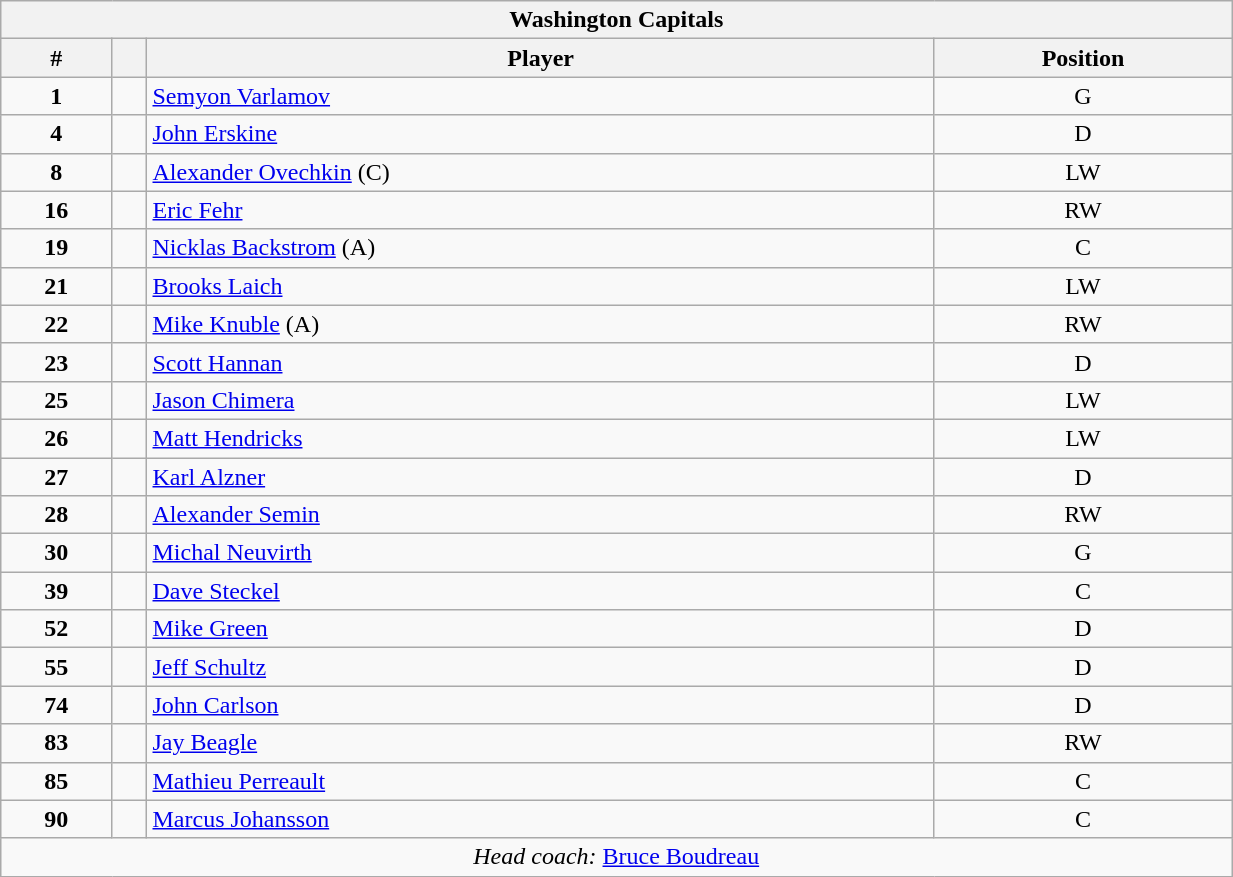<table class="wikitable" style="width:65%; text-align:center;">
<tr>
<th colspan=4>Washington Capitals</th>
</tr>
<tr>
<th>#</th>
<th></th>
<th>Player</th>
<th>Position</th>
</tr>
<tr>
<td><strong>1</strong></td>
<td align=center></td>
<td align=left><a href='#'>Semyon Varlamov</a></td>
<td>G</td>
</tr>
<tr>
<td><strong>4</strong></td>
<td align=center></td>
<td align=left><a href='#'>John Erskine</a></td>
<td>D</td>
</tr>
<tr>
<td><strong>8</strong></td>
<td align=center></td>
<td align=left><a href='#'>Alexander Ovechkin</a> (C)</td>
<td>LW</td>
</tr>
<tr>
<td><strong>16</strong></td>
<td align=center></td>
<td align=left><a href='#'>Eric Fehr</a></td>
<td>RW</td>
</tr>
<tr>
<td><strong>19</strong></td>
<td align=center></td>
<td align=left><a href='#'>Nicklas Backstrom</a> (A)</td>
<td>C</td>
</tr>
<tr>
<td><strong>21</strong></td>
<td align=center></td>
<td align=left><a href='#'>Brooks Laich</a></td>
<td>LW</td>
</tr>
<tr>
<td><strong>22</strong></td>
<td align=center></td>
<td align=left><a href='#'>Mike Knuble</a> (A)</td>
<td>RW</td>
</tr>
<tr>
<td><strong>23</strong></td>
<td align=center></td>
<td align=left><a href='#'>Scott Hannan</a></td>
<td>D</td>
</tr>
<tr>
<td><strong>25</strong></td>
<td align=center></td>
<td align=left><a href='#'>Jason Chimera</a></td>
<td>LW</td>
</tr>
<tr>
<td><strong>26</strong></td>
<td align=center></td>
<td align=left><a href='#'>Matt Hendricks</a></td>
<td>LW</td>
</tr>
<tr>
<td><strong>27</strong></td>
<td align=center></td>
<td align=left><a href='#'>Karl Alzner</a></td>
<td>D</td>
</tr>
<tr>
<td><strong>28</strong></td>
<td align=center></td>
<td align=left><a href='#'>Alexander Semin</a></td>
<td>RW</td>
</tr>
<tr>
<td><strong>30</strong></td>
<td align=center></td>
<td align=left><a href='#'>Michal Neuvirth</a></td>
<td>G</td>
</tr>
<tr>
<td><strong>39</strong></td>
<td align=center></td>
<td align=left><a href='#'>Dave Steckel</a></td>
<td>C</td>
</tr>
<tr>
<td><strong>52</strong></td>
<td align=center></td>
<td align=left><a href='#'>Mike Green</a></td>
<td>D</td>
</tr>
<tr>
<td><strong>55</strong></td>
<td align=center></td>
<td align=left><a href='#'>Jeff Schultz</a></td>
<td>D</td>
</tr>
<tr>
<td><strong>74</strong></td>
<td align=center></td>
<td align=left><a href='#'>John Carlson</a></td>
<td>D</td>
</tr>
<tr>
<td><strong>83</strong></td>
<td align=center></td>
<td align=left><a href='#'>Jay Beagle</a></td>
<td>RW</td>
</tr>
<tr>
<td><strong>85</strong></td>
<td align=center></td>
<td align=left><a href='#'>Mathieu Perreault</a></td>
<td>C</td>
</tr>
<tr>
<td><strong>90</strong></td>
<td align=center></td>
<td align=left><a href='#'>Marcus Johansson</a></td>
<td>C</td>
</tr>
<tr>
<td colspan=4><em>Head coach:</em>  <a href='#'>Bruce Boudreau</a></td>
</tr>
</table>
